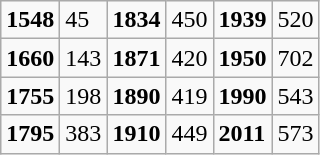<table class="wikitable">
<tr>
<td><strong>1548</strong></td>
<td>45</td>
<td><strong>1834</strong></td>
<td>450</td>
<td><strong>1939</strong></td>
<td>520</td>
</tr>
<tr>
<td><strong>1660</strong></td>
<td>143</td>
<td><strong>1871</strong></td>
<td>420</td>
<td><strong>1950</strong></td>
<td>702</td>
</tr>
<tr>
<td><strong>1755</strong></td>
<td>198</td>
<td><strong>1890</strong></td>
<td>419</td>
<td><strong>1990</strong></td>
<td>543</td>
</tr>
<tr>
<td><strong>1795</strong></td>
<td>383</td>
<td><strong>1910</strong></td>
<td>449</td>
<td><strong>2011</strong></td>
<td>573</td>
</tr>
</table>
